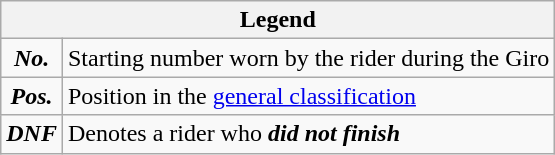<table class="wikitable">
<tr>
<th colspan=2>Legend</th>
</tr>
<tr>
<td align=center><strong><em>No.</em></strong></td>
<td>Starting number worn by the rider during the Giro</td>
</tr>
<tr>
<td align=center><strong><em>Pos.</em></strong></td>
<td>Position in the <a href='#'>general classification</a></td>
</tr>
<tr>
<td align=center><strong><em>DNF</em></strong></td>
<td>Denotes a rider who <strong><em>did not finish</em></strong></td>
</tr>
</table>
